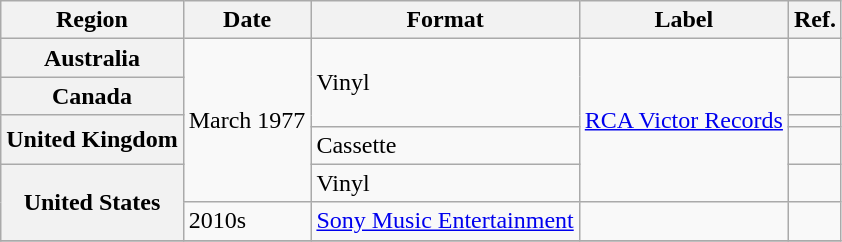<table class="wikitable plainrowheaders">
<tr>
<th scope="col">Region</th>
<th scope="col">Date</th>
<th scope="col">Format</th>
<th scope="col">Label</th>
<th scope="col">Ref.</th>
</tr>
<tr>
<th scope="row">Australia</th>
<td rowspan="5">March 1977</td>
<td rowspan="3">Vinyl</td>
<td rowspan="5"><a href='#'>RCA Victor Records</a></td>
<td></td>
</tr>
<tr>
<th scope="row">Canada</th>
<td></td>
</tr>
<tr>
<th scope="row" rowspan="2">United Kingdom</th>
<td></td>
</tr>
<tr>
<td>Cassette</td>
<td></td>
</tr>
<tr>
<th scope="row" rowspan="2">United States</th>
<td>Vinyl</td>
<td></td>
</tr>
<tr>
<td>2010s</td>
<td><a href='#'>Sony Music Entertainment</a></td>
<td></td>
<td></td>
</tr>
<tr>
</tr>
</table>
